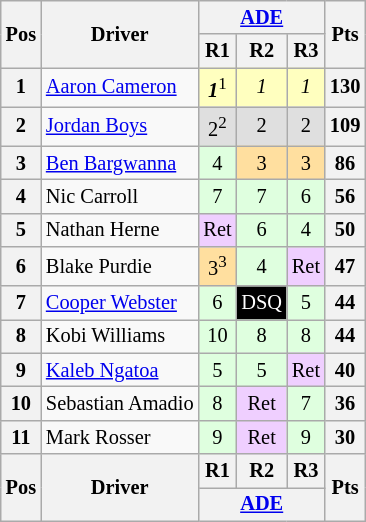<table class="wikitable" style="font-size:85%; text-align:center">
<tr>
<th rowspan="2" valign="middle">Pos</th>
<th rowspan="2" valign="middle">Driver</th>
<th colspan="3"><a href='#'>ADE</a><br></th>
<th rowspan="2" valign="middle">Pts</th>
</tr>
<tr>
<th>R1</th>
<th>R2</th>
<th>R3</th>
</tr>
<tr>
<th>1</th>
<td align="left"> <a href='#'>Aaron Cameron</a></td>
<td style="background:#ffffbf;"><strong><em>1</em></strong><sup>1</sup></td>
<td style="background:#ffffbf;"><em>1</em></td>
<td style="background:#ffffbf;"><em>1</em></td>
<th>130</th>
</tr>
<tr>
<th>2</th>
<td align="left"> <a href='#'>Jordan Boys</a></td>
<td style="background:#dfdfdf;">2<sup>2</sup></td>
<td style="background:#dfdfdf;">2</td>
<td style="background:#dfdfdf;">2</td>
<th>109</th>
</tr>
<tr>
<th>3</th>
<td align="left"> <a href='#'>Ben Bargwanna</a></td>
<td style="background:#dfffdf;">4</td>
<td style="background:#ffdf9f;">3</td>
<td style="background:#ffdf9f;">3</td>
<th>86</th>
</tr>
<tr>
<th>4</th>
<td align="left"> Nic Carroll</td>
<td style="background:#dfffdf;">7</td>
<td style="background:#dfffdf;">7</td>
<td style="background:#dfffdf;">6</td>
<th>56</th>
</tr>
<tr>
<th>5</th>
<td align="left"> Nathan Herne</td>
<td style="background:#efcfff;">Ret</td>
<td style="background:#dfffdf;">6</td>
<td style="background:#dfffdf;">4</td>
<th>50</th>
</tr>
<tr>
<th>6</th>
<td align="left"> Blake Purdie</td>
<td style="background:#ffdf9f;">3<sup>3</sup></td>
<td style="background:#dfffdf;">4</td>
<td style="background:#efcfff;">Ret</td>
<th>47</th>
</tr>
<tr>
<th>7</th>
<td align="left"> <a href='#'>Cooper Webster</a></td>
<td style="background:#dfffdf;">6</td>
<td style="background:#000000; color:#ffffff">DSQ</td>
<td style="background:#dfffdf;">5</td>
<th>44</th>
</tr>
<tr>
<th>8</th>
<td align="left"> Kobi Williams</td>
<td style="background:#dfffdf;">10</td>
<td style="background:#dfffdf;">8</td>
<td style="background:#dfffdf;">8</td>
<th>44</th>
</tr>
<tr>
<th>9</th>
<td align="left"> <a href='#'>Kaleb Ngatoa</a></td>
<td style="background:#dfffdf;">5</td>
<td style="background:#dfffdf;">5</td>
<td style="background:#efcfff;">Ret</td>
<th>40</th>
</tr>
<tr>
<th>10</th>
<td align="left"> Sebastian Amadio</td>
<td style="background:#dfffdf;">8</td>
<td style="background:#efcfff;">Ret</td>
<td style="background:#dfffdf;">7</td>
<th>36</th>
</tr>
<tr>
<th>11</th>
<td align="left"> Mark Rosser</td>
<td style="background:#dfffdf;">9</td>
<td style="background:#efcfff;">Ret</td>
<td style="background:#dfffdf;">9</td>
<th>30</th>
</tr>
<tr>
<th rowspan="2">Pos</th>
<th rowspan="2">Driver</th>
<th>R1</th>
<th>R2</th>
<th>R3</th>
<th rowspan="2">Pts</th>
</tr>
<tr valign="top">
<th colspan="3"><a href='#'>ADE</a><br></th>
</tr>
</table>
